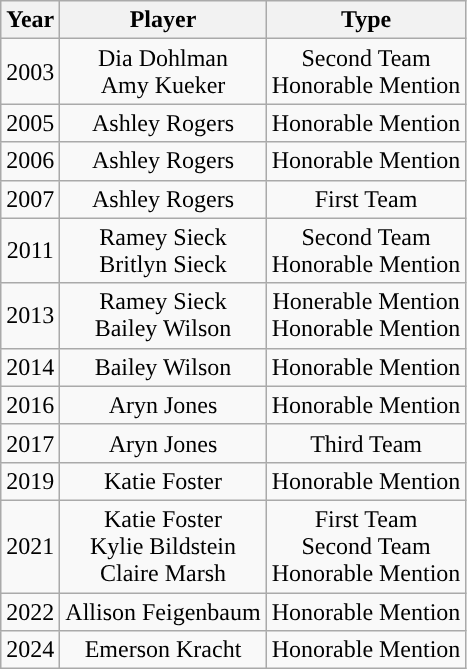<table class="wikitable" style="text-align: center">
<tr align=center>
<th>Year</th>
<th>Player</th>
<th>Type</th>
</tr>
<tr>
<td>2003</td>
<td>Dia Dohlman<br>Amy Kueker</td>
<td>Second Team<br>Honorable Mention</td>
</tr>
<tr>
<td>2005</td>
<td>Ashley Rogers</td>
<td>Honorable Mention</td>
</tr>
<tr>
<td>2006</td>
<td>Ashley Rogers</td>
<td>Honorable Mention</td>
</tr>
<tr>
<td>2007</td>
<td>Ashley Rogers</td>
<td>First Team</td>
</tr>
<tr>
<td>2011</td>
<td>Ramey Sieck<br>Britlyn Sieck</td>
<td>Second Team<br>Honorable Mention</td>
</tr>
<tr>
<td>2013</td>
<td>Ramey Sieck<br>Bailey Wilson</td>
<td>Honerable Mention<br>Honorable Mention</td>
</tr>
<tr>
<td>2014</td>
<td>Bailey Wilson</td>
<td>Honorable Mention</td>
</tr>
<tr>
<td>2016</td>
<td>Aryn Jones</td>
<td>Honorable Mention</td>
</tr>
<tr>
<td>2017</td>
<td>Aryn Jones</td>
<td>Third Team</td>
</tr>
<tr>
<td>2019</td>
<td>Katie Foster</td>
<td>Honorable Mention</td>
</tr>
<tr>
<td>2021</td>
<td>Katie Foster<br>Kylie Bildstein<br>Claire Marsh</td>
<td>First Team<br>Second Team<br>Honorable Mention</td>
</tr>
<tr>
<td>2022</td>
<td>Allison Feigenbaum</td>
<td>Honorable Mention</td>
</tr>
<tr>
<td>2024</td>
<td>Emerson Kracht</td>
<td>Honorable Mention</td>
</tr>
</table>
